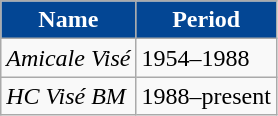<table class="wikitable" style="text-align: left">
<tr>
<th style="color:#FFFFFF; background:#034694">Name</th>
<th style="color:#FFFFFF; background:#034694">Period</th>
</tr>
<tr>
<td align=left><em>Amicale Visé</em></td>
<td>1954–1988</td>
</tr>
<tr>
<td align=left><em>HC Visé BM</em></td>
<td>1988–present</td>
</tr>
</table>
